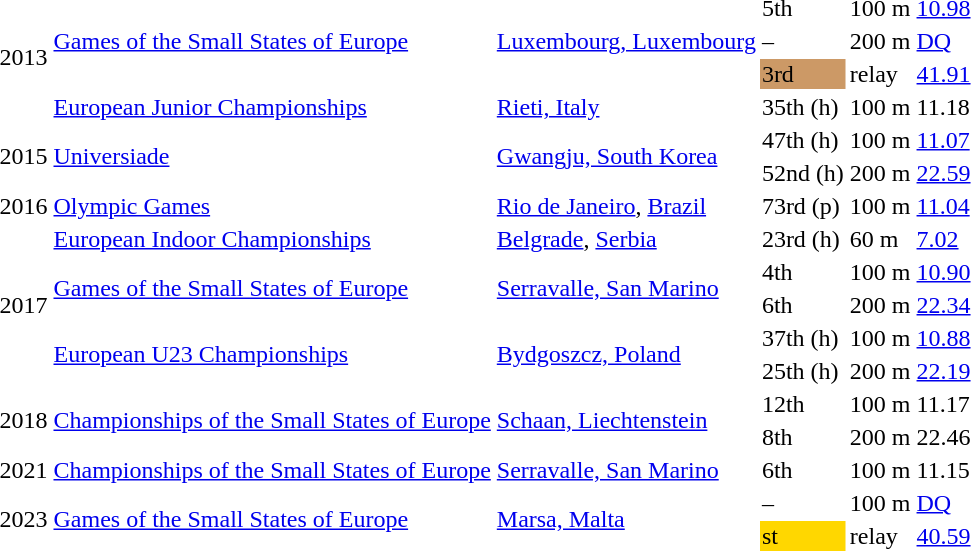<table>
<tr>
<td rowspan=4>2013</td>
<td rowspan=3><a href='#'>Games of the Small States of Europe</a></td>
<td rowspan=3><a href='#'>Luxembourg, Luxembourg</a></td>
<td>5th</td>
<td>100 m</td>
<td><a href='#'>10.98</a></td>
</tr>
<tr>
<td>–</td>
<td>200 m</td>
<td><a href='#'>DQ</a></td>
</tr>
<tr>
<td bgcolor=cc9966>3rd</td>
<td> relay</td>
<td><a href='#'>41.91</a></td>
</tr>
<tr>
<td><a href='#'>European Junior Championships</a></td>
<td><a href='#'>Rieti, Italy</a></td>
<td>35th (h)</td>
<td>100 m</td>
<td>11.18</td>
</tr>
<tr>
<td rowspan=2>2015</td>
<td rowspan=2><a href='#'>Universiade</a></td>
<td rowspan=2><a href='#'>Gwangju, South Korea</a></td>
<td>47th (h)</td>
<td>100 m</td>
<td><a href='#'>11.07</a></td>
</tr>
<tr>
<td>52nd (h)</td>
<td>200 m</td>
<td><a href='#'>22.59</a></td>
</tr>
<tr>
<td>2016</td>
<td><a href='#'>Olympic Games</a></td>
<td><a href='#'>Rio de Janeiro</a>, <a href='#'>Brazil</a></td>
<td>73rd (p)</td>
<td>100 m</td>
<td><a href='#'>11.04</a></td>
</tr>
<tr>
<td rowspan=5>2017</td>
<td><a href='#'>European Indoor Championships</a></td>
<td><a href='#'>Belgrade</a>, <a href='#'>Serbia</a></td>
<td>23rd (h)</td>
<td>60 m</td>
<td><a href='#'>7.02</a></td>
</tr>
<tr>
<td rowspan=2><a href='#'>Games of the Small States of Europe</a></td>
<td rowspan=2><a href='#'>Serravalle, San Marino</a></td>
<td>4th</td>
<td>100 m</td>
<td><a href='#'>10.90</a></td>
</tr>
<tr>
<td>6th</td>
<td>200 m</td>
<td><a href='#'>22.34</a></td>
</tr>
<tr>
<td rowspan=2><a href='#'>European U23 Championships</a></td>
<td rowspan=2><a href='#'>Bydgoszcz, Poland</a></td>
<td>37th (h)</td>
<td>100 m</td>
<td><a href='#'>10.88</a></td>
</tr>
<tr>
<td>25th (h)</td>
<td>200 m</td>
<td><a href='#'>22.19</a></td>
</tr>
<tr>
<td rowspan=2>2018</td>
<td rowspan=2><a href='#'>Championships of the Small States of Europe</a></td>
<td rowspan=2><a href='#'>Schaan, Liechtenstein</a></td>
<td>12th</td>
<td>100 m</td>
<td>11.17</td>
</tr>
<tr>
<td>8th</td>
<td>200 m</td>
<td>22.46</td>
</tr>
<tr>
<td>2021</td>
<td><a href='#'>Championships of the Small States of Europe</a></td>
<td><a href='#'>Serravalle, San Marino</a></td>
<td>6th</td>
<td>100 m</td>
<td>11.15</td>
</tr>
<tr>
<td rowspan=4>2023</td>
<td rowspan=2><a href='#'>Games of the Small States of Europe</a></td>
<td rowspan=2><a href='#'>Marsa, Malta</a></td>
<td>–</td>
<td>100 m</td>
<td><a href='#'>DQ</a></td>
</tr>
<tr>
<td bgcolor=gold>st</td>
<td> relay</td>
<td><a href='#'>40.59</a></td>
</tr>
</table>
